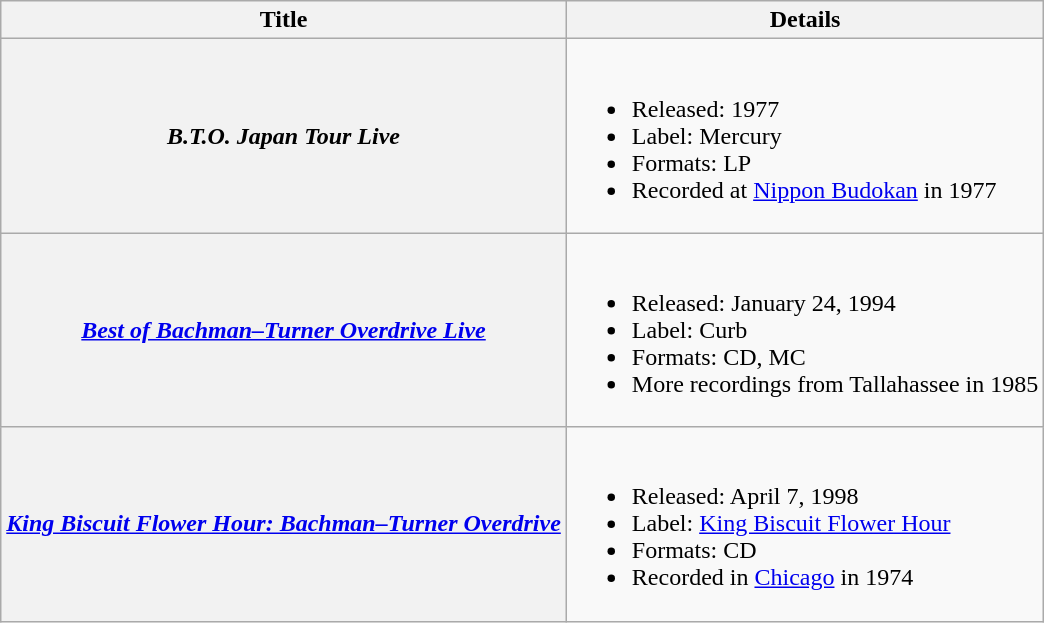<table class="wikitable">
<tr>
<th>Title</th>
<th>Details</th>
</tr>
<tr>
<th><em>B.T.O. Japan Tour Live</em></th>
<td><br><ul><li>Released: 1977</li><li>Label: Mercury</li><li>Formats: LP</li><li>Recorded at <a href='#'>Nippon Budokan</a> in 1977</li></ul></td>
</tr>
<tr>
<th><em><a href='#'>Best of Bachman–Turner Overdrive Live</a></em></th>
<td><br><ul><li>Released: January 24, 1994</li><li>Label: Curb</li><li>Formats: CD, MC</li><li>More recordings from Tallahassee in 1985</li></ul></td>
</tr>
<tr>
<th><em><a href='#'>King Biscuit Flower Hour: Bachman–Turner Overdrive</a></em></th>
<td><br><ul><li>Released: April 7, 1998</li><li>Label: <a href='#'>King Biscuit Flower Hour</a></li><li>Formats: CD</li><li>Recorded in <a href='#'>Chicago</a> in 1974</li></ul></td>
</tr>
</table>
